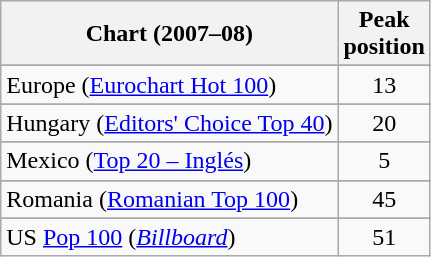<table class="wikitable sortable">
<tr>
<th>Chart (2007–08)</th>
<th>Peak<br>position</th>
</tr>
<tr>
</tr>
<tr>
</tr>
<tr>
</tr>
<tr>
</tr>
<tr>
</tr>
<tr>
<td align="left">Europe (<a href='#'>Eurochart Hot 100</a>)</td>
<td style="text-align:center;">13</td>
</tr>
<tr>
</tr>
<tr>
</tr>
<tr>
</tr>
<tr>
<td align="left">Hungary (<a href='#'>Editors' Choice Top 40</a>)</td>
<td style="text-align:center;">20</td>
</tr>
<tr>
</tr>
<tr>
<td align="left">Mexico (<a href='#'>Top 20 – Inglés</a>)</td>
<td style="text-align:center;">5</td>
</tr>
<tr>
</tr>
<tr>
</tr>
<tr>
<td align="left">Romania (<a href='#'>Romanian Top 100</a>)</td>
<td style="text-align:center;">45</td>
</tr>
<tr>
</tr>
<tr>
</tr>
<tr>
</tr>
<tr>
</tr>
<tr>
</tr>
<tr>
<td align="left">US <a href='#'>Pop 100</a> (<em><a href='#'>Billboard</a></em>)</td>
<td style="text-align:center;">51</td>
</tr>
</table>
